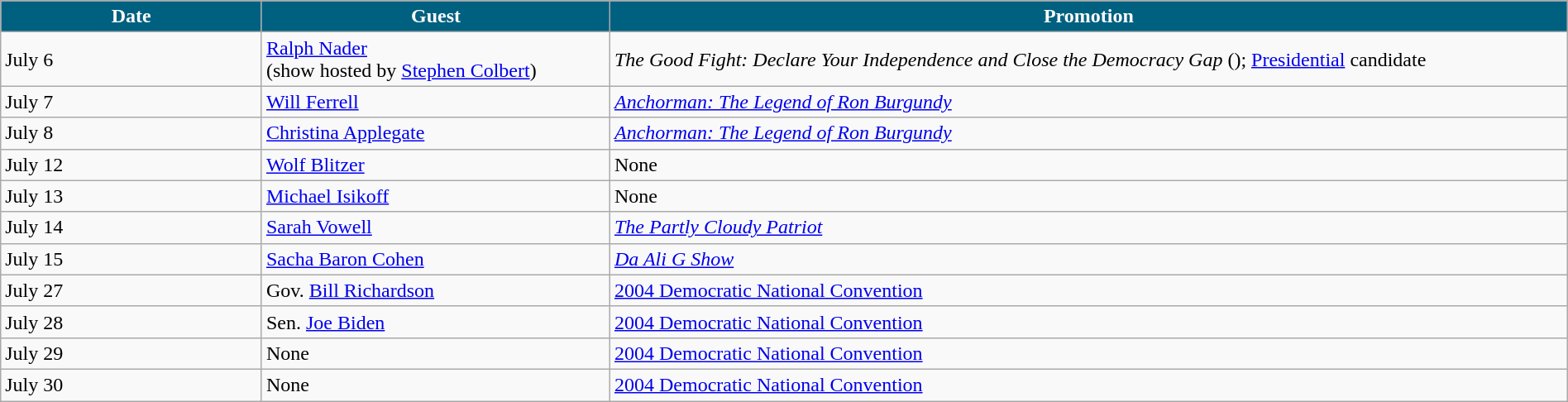<table class="wikitable" width="100%">
<tr bgcolor="#CCCCCC">
<th width="15%" style="background:#006080; color:#FFFFFF">Date</th>
<th width="20%" style="background:#006080; color:#FFFFFF">Guest</th>
<th width="55%" style="background:#006080; color:#FFFFFF">Promotion</th>
</tr>
<tr>
<td>July 6</td>
<td><a href='#'>Ralph Nader</a> <br>(show hosted by <a href='#'>Stephen Colbert</a>)</td>
<td><em>The Good Fight: Declare Your Independence and Close the Democracy Gap</em> (); <a href='#'>Presidential</a> candidate</td>
</tr>
<tr>
<td>July 7</td>
<td><a href='#'>Will Ferrell</a></td>
<td><em><a href='#'>Anchorman: The Legend of Ron Burgundy</a></em></td>
</tr>
<tr>
<td>July 8</td>
<td><a href='#'>Christina Applegate</a></td>
<td><em><a href='#'>Anchorman: The Legend of Ron Burgundy</a></em></td>
</tr>
<tr>
<td>July 12</td>
<td><a href='#'>Wolf Blitzer</a></td>
<td>None</td>
</tr>
<tr>
<td>July 13</td>
<td><a href='#'>Michael Isikoff</a></td>
<td>None</td>
</tr>
<tr>
<td>July 14</td>
<td><a href='#'>Sarah Vowell</a></td>
<td><em><a href='#'>The Partly Cloudy Patriot</a></em></td>
</tr>
<tr>
<td>July 15</td>
<td><a href='#'>Sacha Baron Cohen</a></td>
<td><em><a href='#'>Da Ali G Show</a></em></td>
</tr>
<tr>
<td>July 27</td>
<td>Gov. <a href='#'>Bill Richardson</a></td>
<td><a href='#'>2004 Democratic National Convention</a></td>
</tr>
<tr>
<td>July 28</td>
<td>Sen. <a href='#'>Joe Biden</a></td>
<td><a href='#'>2004 Democratic National Convention</a></td>
</tr>
<tr>
<td>July 29</td>
<td>None</td>
<td><a href='#'>2004 Democratic National Convention</a></td>
</tr>
<tr>
<td>July 30</td>
<td>None</td>
<td><a href='#'>2004 Democratic National Convention</a></td>
</tr>
</table>
